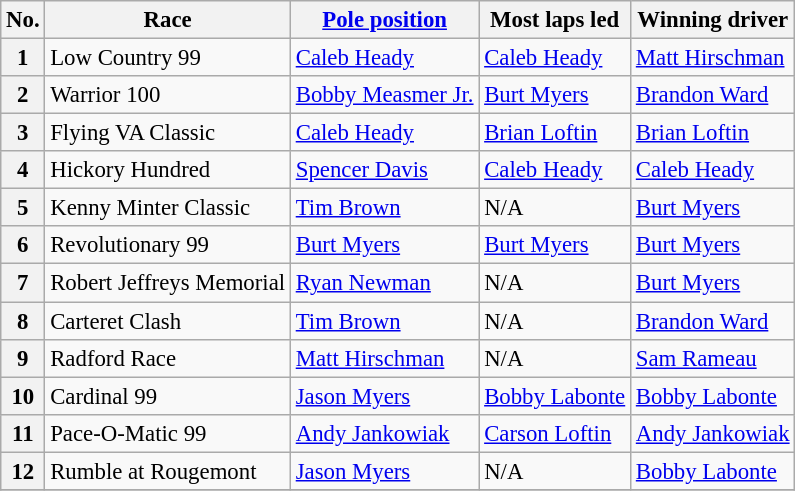<table class="wikitable sortable" style="font-size:95%">
<tr>
<th>No.</th>
<th>Race</th>
<th><a href='#'>Pole position</a></th>
<th>Most laps led</th>
<th>Winning driver</th>
</tr>
<tr>
<th>1</th>
<td>Low Country 99</td>
<td><a href='#'>Caleb Heady</a></td>
<td><a href='#'>Caleb Heady</a></td>
<td><a href='#'>Matt Hirschman</a></td>
</tr>
<tr>
<th>2</th>
<td>Warrior 100</td>
<td><a href='#'>Bobby Measmer Jr.</a></td>
<td><a href='#'>Burt Myers</a></td>
<td><a href='#'>Brandon Ward</a></td>
</tr>
<tr>
<th>3</th>
<td>Flying VA Classic</td>
<td><a href='#'>Caleb Heady</a></td>
<td><a href='#'>Brian Loftin</a></td>
<td><a href='#'>Brian Loftin</a></td>
</tr>
<tr>
<th>4</th>
<td>Hickory Hundred</td>
<td><a href='#'>Spencer Davis</a></td>
<td><a href='#'>Caleb Heady</a></td>
<td><a href='#'>Caleb Heady</a></td>
</tr>
<tr>
<th>5</th>
<td>Kenny Minter Classic</td>
<td><a href='#'>Tim Brown</a></td>
<td>N/A</td>
<td><a href='#'>Burt Myers</a></td>
</tr>
<tr>
<th>6</th>
<td>Revolutionary 99</td>
<td><a href='#'>Burt Myers</a></td>
<td><a href='#'>Burt Myers</a></td>
<td><a href='#'>Burt Myers</a></td>
</tr>
<tr>
<th>7</th>
<td>Robert Jeffreys Memorial</td>
<td><a href='#'>Ryan Newman</a></td>
<td>N/A</td>
<td><a href='#'>Burt Myers</a></td>
</tr>
<tr>
<th>8</th>
<td>Carteret Clash</td>
<td><a href='#'>Tim Brown</a></td>
<td>N/A</td>
<td><a href='#'>Brandon Ward</a></td>
</tr>
<tr>
<th>9</th>
<td>Radford Race</td>
<td><a href='#'>Matt Hirschman</a></td>
<td>N/A</td>
<td><a href='#'>Sam Rameau</a></td>
</tr>
<tr>
<th>10</th>
<td>Cardinal 99</td>
<td><a href='#'>Jason Myers</a></td>
<td><a href='#'>Bobby Labonte</a></td>
<td><a href='#'>Bobby Labonte</a></td>
</tr>
<tr>
<th>11</th>
<td>Pace-O-Matic 99</td>
<td><a href='#'>Andy Jankowiak</a></td>
<td><a href='#'>Carson Loftin</a></td>
<td><a href='#'>Andy Jankowiak</a></td>
</tr>
<tr>
<th>12</th>
<td>Rumble at Rougemont</td>
<td><a href='#'>Jason Myers</a></td>
<td>N/A</td>
<td><a href='#'>Bobby Labonte</a></td>
</tr>
<tr>
</tr>
</table>
